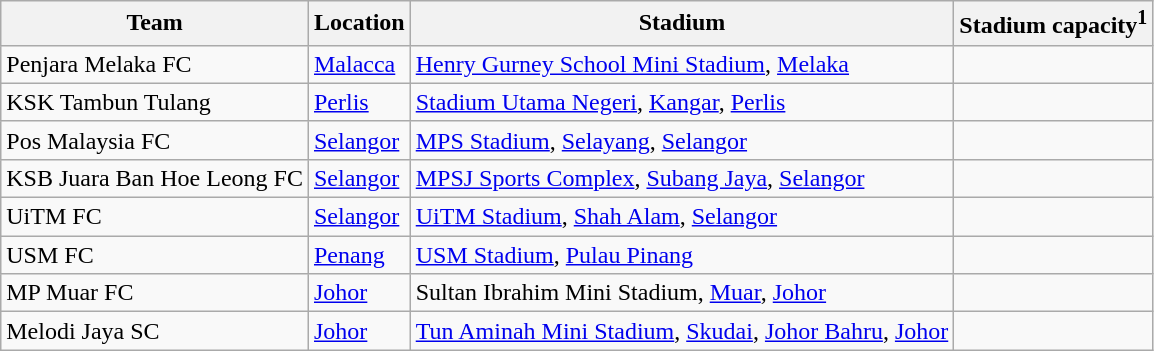<table class="wikitable sortable" style="text-align: left;">
<tr>
<th>Team</th>
<th>Location</th>
<th>Stadium</th>
<th>Stadium capacity<sup>1</sup></th>
</tr>
<tr>
<td>Penjara Melaka FC</td>
<td><a href='#'>Malacca</a></td>
<td><a href='#'>Henry Gurney School Mini Stadium</a>, <a href='#'>Melaka</a></td>
<td></td>
</tr>
<tr>
<td>KSK Tambun Tulang</td>
<td><a href='#'>Perlis</a></td>
<td><a href='#'>Stadium Utama Negeri</a>, <a href='#'>Kangar</a>, <a href='#'>Perlis</a></td>
<td></td>
</tr>
<tr>
<td>Pos Malaysia FC</td>
<td><a href='#'>Selangor</a></td>
<td><a href='#'>MPS Stadium</a>, <a href='#'>Selayang</a>, <a href='#'>Selangor</a></td>
<td></td>
</tr>
<tr>
<td>KSB Juara Ban Hoe Leong FC</td>
<td><a href='#'>Selangor</a></td>
<td><a href='#'>MPSJ Sports Complex</a>, <a href='#'>Subang Jaya</a>, <a href='#'>Selangor</a></td>
<td></td>
</tr>
<tr>
<td>UiTM FC</td>
<td><a href='#'>Selangor</a></td>
<td><a href='#'>UiTM Stadium</a>, <a href='#'>Shah Alam</a>, <a href='#'>Selangor</a></td>
<td></td>
</tr>
<tr>
<td>USM FC</td>
<td><a href='#'>Penang</a></td>
<td><a href='#'>USM Stadium</a>, <a href='#'>Pulau Pinang</a></td>
<td></td>
</tr>
<tr>
<td>MP Muar FC</td>
<td><a href='#'>Johor</a></td>
<td>Sultan Ibrahim Mini Stadium, <a href='#'>Muar</a>, <a href='#'>Johor</a></td>
<td></td>
</tr>
<tr>
<td>Melodi Jaya SC</td>
<td><a href='#'>Johor</a></td>
<td><a href='#'>Tun Aminah Mini Stadium</a>, <a href='#'>Skudai</a>, <a href='#'>Johor Bahru</a>, <a href='#'>Johor</a></td>
<td></td>
</tr>
</table>
